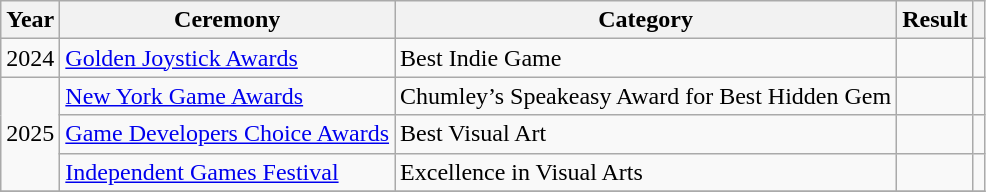<table class="wikitable plainrowheaders sortable" width="auto">
<tr>
<th scope="col">Year</th>
<th scope="col">Ceremony</th>
<th scope="col">Category</th>
<th scope="col">Result</th>
<th scope="col" class="unsortable"></th>
</tr>
<tr>
<td style="text-align:center;">2024</td>
<td><a href='#'>Golden Joystick Awards</a></td>
<td>Best Indie Game</td>
<td></td>
<td style="text-align:center;"></td>
</tr>
<tr>
<td rowspan="3" style="text-align:center;">2025</td>
<td><a href='#'>New York Game Awards</a></td>
<td>Chumley’s Speakeasy Award for Best Hidden Gem</td>
<td></td>
<td style="text-align:center;"></td>
</tr>
<tr>
<td><a href='#'>Game Developers Choice Awards</a></td>
<td>Best Visual Art</td>
<td></td>
<td style="text-align: center;"></td>
</tr>
<tr>
<td><a href='#'>Independent Games Festival</a></td>
<td>Excellence in Visual Arts</td>
<td></td>
<td style="text-align:center;"></td>
</tr>
<tr>
</tr>
</table>
